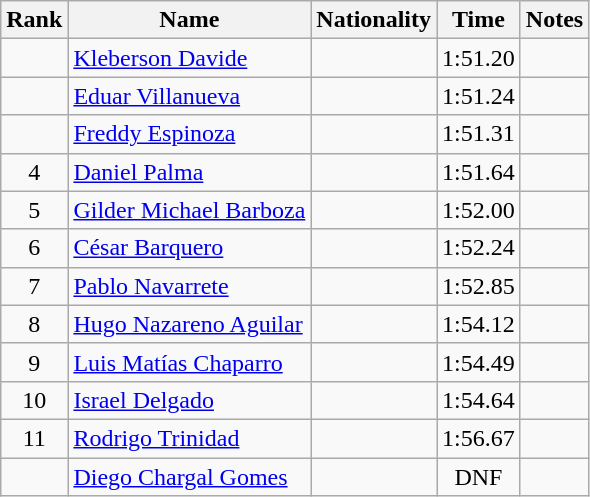<table class="wikitable sortable" style="text-align:center">
<tr>
<th>Rank</th>
<th>Name</th>
<th>Nationality</th>
<th>Time</th>
<th>Notes</th>
</tr>
<tr>
<td align=center></td>
<td align=left><a href='#'>Kleberson Davide</a></td>
<td align=left></td>
<td>1:51.20</td>
<td></td>
</tr>
<tr>
<td align=center></td>
<td align=left><a href='#'>Eduar Villanueva</a></td>
<td align=left></td>
<td>1:51.24</td>
<td></td>
</tr>
<tr>
<td align=center></td>
<td align=left><a href='#'>Freddy Espinoza</a></td>
<td align=left></td>
<td>1:51.31</td>
<td></td>
</tr>
<tr>
<td align=center>4</td>
<td align=left><a href='#'>Daniel Palma</a></td>
<td align=left></td>
<td>1:51.64</td>
<td></td>
</tr>
<tr>
<td align=center>5</td>
<td align=left><a href='#'>Gilder Michael Barboza</a></td>
<td align=left></td>
<td>1:52.00</td>
<td></td>
</tr>
<tr>
<td align=center>6</td>
<td align=left><a href='#'>César Barquero</a></td>
<td align=left></td>
<td>1:52.24</td>
<td></td>
</tr>
<tr>
<td align=center>7</td>
<td align=left><a href='#'>Pablo Navarrete</a></td>
<td align=left></td>
<td>1:52.85</td>
<td></td>
</tr>
<tr>
<td align=center>8</td>
<td align=left><a href='#'>Hugo Nazareno Aguilar</a></td>
<td align=left></td>
<td>1:54.12</td>
<td></td>
</tr>
<tr>
<td align=center>9</td>
<td align=left><a href='#'>Luis Matías Chaparro</a></td>
<td align=left></td>
<td>1:54.49</td>
<td></td>
</tr>
<tr>
<td align=center>10</td>
<td align=left><a href='#'>Israel Delgado</a></td>
<td align=left></td>
<td>1:54.64</td>
<td></td>
</tr>
<tr>
<td align=center>11</td>
<td align=left><a href='#'>Rodrigo Trinidad</a></td>
<td align=left></td>
<td>1:56.67</td>
<td></td>
</tr>
<tr>
<td align=center></td>
<td align=left><a href='#'>Diego Chargal Gomes</a></td>
<td align=left></td>
<td>DNF</td>
<td></td>
</tr>
</table>
